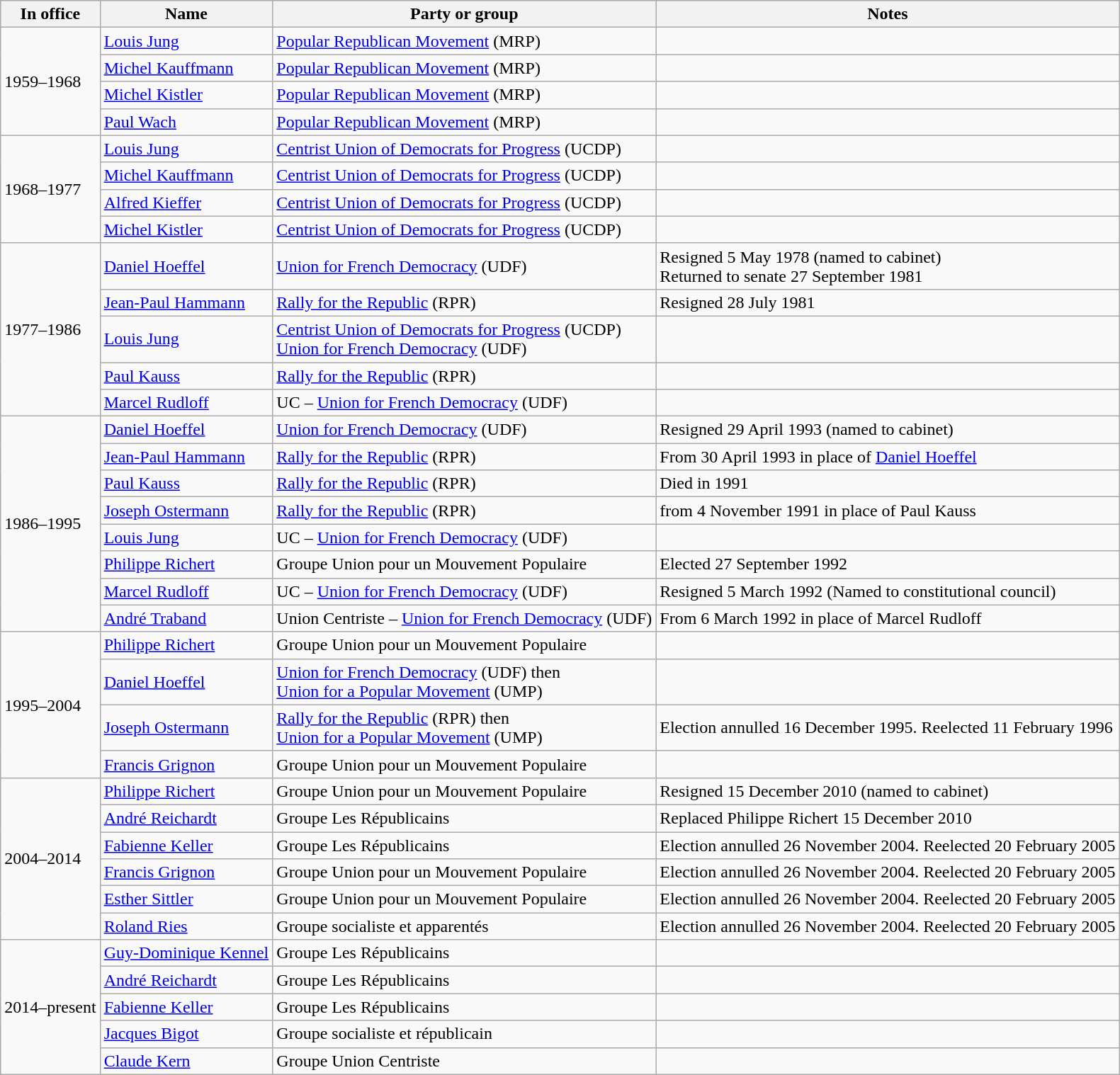<table class="wikitable sortable">
<tr>
<th>In office</th>
<th>Name</th>
<th>Party or group</th>
<th>Notes</th>
</tr>
<tr>
<td rowspan=4>1959–1968</td>
<td><a href='#'>Louis Jung</a></td>
<td><a href='#'>Popular Republican Movement</a> (MRP)</td>
<td></td>
</tr>
<tr>
<td><a href='#'>Michel Kauffmann</a></td>
<td><a href='#'>Popular Republican Movement</a> (MRP)</td>
<td></td>
</tr>
<tr>
<td><a href='#'>Michel Kistler</a></td>
<td><a href='#'>Popular Republican Movement</a> (MRP)</td>
<td></td>
</tr>
<tr>
<td><a href='#'>Paul Wach</a></td>
<td><a href='#'>Popular Republican Movement</a> (MRP)</td>
<td></td>
</tr>
<tr>
<td rowspan=4>1968–1977</td>
<td><a href='#'>Louis Jung</a></td>
<td><a href='#'>Centrist Union of Democrats for Progress</a> (UCDP)</td>
<td></td>
</tr>
<tr>
<td><a href='#'>Michel Kauffmann</a></td>
<td><a href='#'>Centrist Union of Democrats for Progress</a> (UCDP)</td>
<td></td>
</tr>
<tr>
<td><a href='#'>Alfred Kieffer</a></td>
<td><a href='#'>Centrist Union of Democrats for Progress</a> (UCDP)</td>
<td></td>
</tr>
<tr>
<td><a href='#'>Michel Kistler</a></td>
<td><a href='#'>Centrist Union of Democrats for Progress</a> (UCDP)</td>
<td></td>
</tr>
<tr>
<td rowspan=5>1977–1986</td>
<td><a href='#'>Daniel Hoeffel</a></td>
<td><a href='#'>Union for French Democracy</a> (UDF)</td>
<td>Resigned 5 May 1978 (named to cabinet)<br>Returned to senate 27 September 1981</td>
</tr>
<tr>
<td><a href='#'>Jean-Paul Hammann</a></td>
<td><a href='#'>Rally for the Republic</a> (RPR)</td>
<td>Resigned 28 July 1981</td>
</tr>
<tr>
<td><a href='#'>Louis Jung</a></td>
<td><a href='#'>Centrist Union of Democrats for Progress</a> (UCDP)<br><a href='#'>Union for French Democracy</a> (UDF)</td>
<td></td>
</tr>
<tr>
<td><a href='#'>Paul Kauss</a></td>
<td><a href='#'>Rally for the Republic</a> (RPR)</td>
<td></td>
</tr>
<tr>
<td><a href='#'>Marcel Rudloff</a></td>
<td>UC – <a href='#'>Union for French Democracy</a> (UDF)</td>
<td></td>
</tr>
<tr>
<td rowspan=8>1986–1995</td>
<td><a href='#'>Daniel Hoeffel</a></td>
<td><a href='#'>Union for French Democracy</a> (UDF)</td>
<td>Resigned 29 April 1993 (named to cabinet)</td>
</tr>
<tr>
<td><a href='#'>Jean-Paul Hammann</a></td>
<td><a href='#'>Rally for the Republic</a> (RPR)</td>
<td>From 30 April 1993 in place of <a href='#'>Daniel Hoeffel</a></td>
</tr>
<tr>
<td><a href='#'>Paul Kauss</a></td>
<td><a href='#'>Rally for the Republic</a> (RPR)</td>
<td>Died in 1991</td>
</tr>
<tr>
<td><a href='#'>Joseph Ostermann</a></td>
<td><a href='#'>Rally for the Republic</a> (RPR)</td>
<td>from 4 November 1991 in place of Paul Kauss</td>
</tr>
<tr>
<td><a href='#'>Louis Jung</a></td>
<td>UC – <a href='#'>Union for French Democracy</a> (UDF)</td>
<td></td>
</tr>
<tr>
<td><a href='#'>Philippe Richert</a></td>
<td>Groupe Union pour un Mouvement Populaire</td>
<td>Elected 27 September 1992</td>
</tr>
<tr>
<td><a href='#'>Marcel Rudloff</a></td>
<td>UC – <a href='#'>Union for French Democracy</a> (UDF)</td>
<td>Resigned 5 March 1992 (Named to constitutional council)</td>
</tr>
<tr>
<td><a href='#'>André Traband</a></td>
<td>Union Centriste – <a href='#'>Union for French Democracy</a> (UDF)</td>
<td>From 6 March 1992 in place of Marcel Rudloff</td>
</tr>
<tr>
<td rowspan=4>1995–2004</td>
<td><a href='#'>Philippe Richert</a></td>
<td>Groupe Union pour un Mouvement Populaire</td>
<td></td>
</tr>
<tr>
<td><a href='#'>Daniel Hoeffel</a></td>
<td><a href='#'>Union for French Democracy</a> (UDF) then<br><a href='#'>Union for a Popular Movement</a> (UMP)</td>
<td></td>
</tr>
<tr>
<td><a href='#'>Joseph Ostermann</a></td>
<td><a href='#'>Rally for the Republic</a> (RPR) then<br><a href='#'>Union for a Popular Movement</a> (UMP)</td>
<td>Election annulled 16 December 1995. Reelected 11 February 1996</td>
</tr>
<tr>
<td><a href='#'>Francis Grignon</a></td>
<td>Groupe Union pour un Mouvement Populaire</td>
<td></td>
</tr>
<tr>
<td rowspan=6>2004–2014</td>
<td><a href='#'>Philippe Richert</a></td>
<td>Groupe Union pour un Mouvement Populaire</td>
<td>Resigned 15 December 2010 (named to cabinet)</td>
</tr>
<tr>
<td><a href='#'>André Reichardt</a></td>
<td>Groupe Les Républicains</td>
<td>Replaced Philippe Richert 15 December 2010</td>
</tr>
<tr>
<td><a href='#'>Fabienne Keller</a></td>
<td>Groupe Les Républicains</td>
<td>Election annulled 26 November 2004. Reelected 20 February 2005</td>
</tr>
<tr>
<td><a href='#'>Francis Grignon</a></td>
<td>Groupe Union pour un Mouvement Populaire</td>
<td>Election annulled 26 November 2004. Reelected 20 February 2005</td>
</tr>
<tr>
<td><a href='#'>Esther Sittler</a></td>
<td>Groupe Union pour un Mouvement Populaire</td>
<td>Election annulled 26 November 2004. Reelected 20 February 2005</td>
</tr>
<tr>
<td><a href='#'>Roland Ries</a></td>
<td>Groupe socialiste et apparentés</td>
<td>Election annulled 26 November 2004. Reelected 20 February 2005</td>
</tr>
<tr>
<td rowspan=5>2014–present</td>
<td><a href='#'>Guy-Dominique Kennel</a></td>
<td>Groupe Les Républicains</td>
<td></td>
</tr>
<tr>
<td><a href='#'>André Reichardt</a></td>
<td>Groupe Les Républicains</td>
<td></td>
</tr>
<tr>
<td><a href='#'>Fabienne Keller</a></td>
<td>Groupe Les Républicains</td>
<td></td>
</tr>
<tr>
<td><a href='#'>Jacques Bigot</a></td>
<td>Groupe socialiste et républicain</td>
<td></td>
</tr>
<tr>
<td><a href='#'>Claude Kern</a></td>
<td>Groupe Union Centriste</td>
<td></td>
</tr>
</table>
